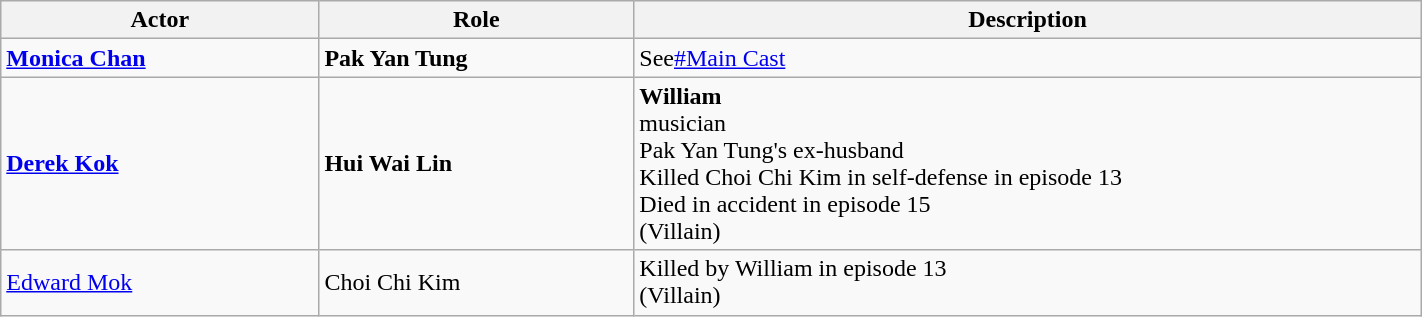<table class="wikitable" width="75%">
<tr>
<th style="width:6%">Actor</th>
<th style="width:6%">Role</th>
<th style="width:15%">Description</th>
</tr>
<tr>
<td><strong><a href='#'>Monica Chan</a></strong></td>
<td><strong>Pak Yan Tung</strong></td>
<td>See<a href='#'>#Main Cast</a></td>
</tr>
<tr>
<td><strong><a href='#'>Derek Kok</a></strong></td>
<td><strong>Hui Wai Lin</strong></td>
<td><strong>William</strong><br>musician<br>Pak Yan Tung's ex-husband<br>Killed Choi Chi Kim in self-defense in episode 13<br>Died in accident in episode 15<br>(Villain)</td>
</tr>
<tr>
<td><a href='#'>Edward Mok</a></td>
<td>Choi Chi Kim</td>
<td>Killed by William in episode 13<br>(Villain)</td>
</tr>
</table>
